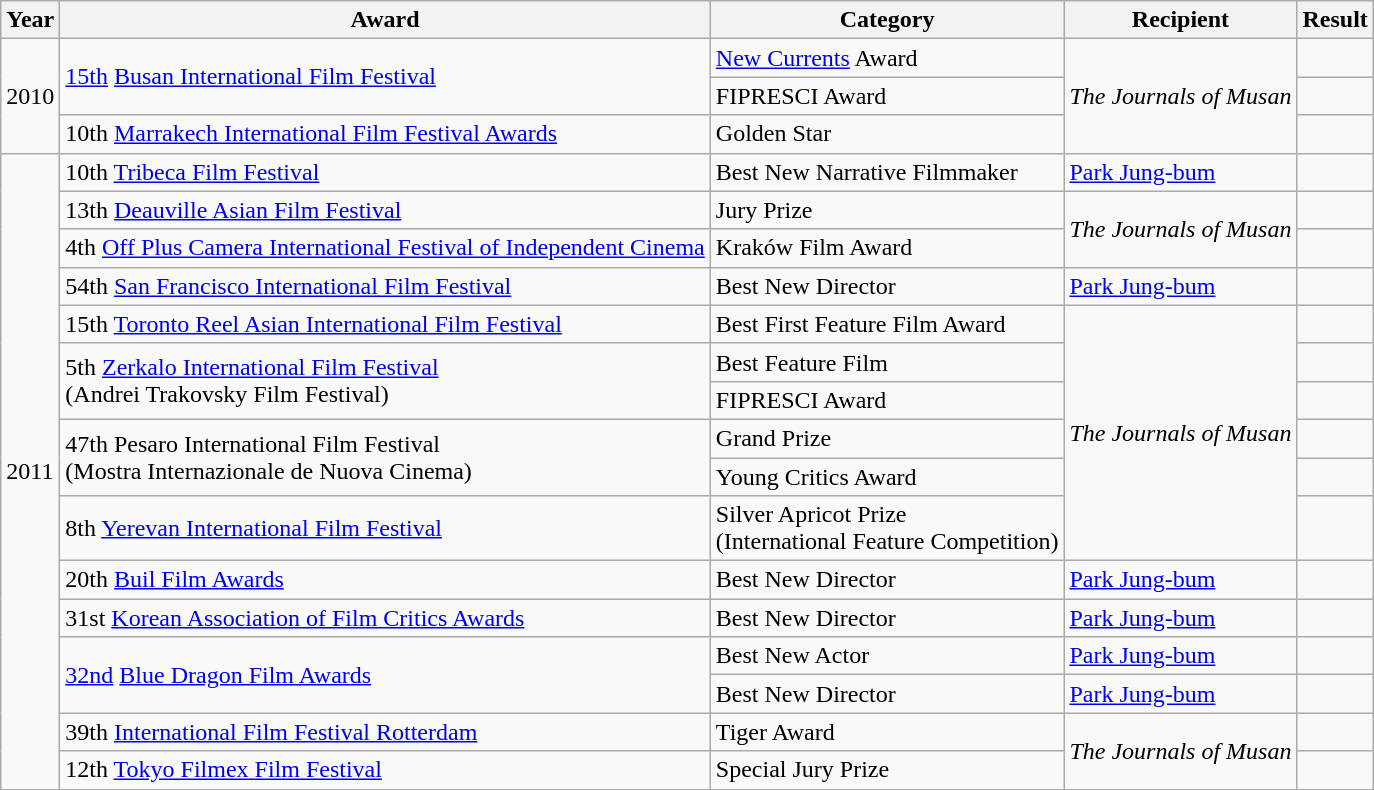<table class="wikitable">
<tr>
<th>Year</th>
<th>Award</th>
<th>Category</th>
<th>Recipient</th>
<th>Result</th>
</tr>
<tr>
<td rowspan=3>2010</td>
<td rowspan=2><a href='#'>15th</a> <a href='#'>Busan International Film Festival</a></td>
<td><a href='#'>New Currents</a> Award</td>
<td rowspan=3><em>The Journals of Musan</em></td>
<td></td>
</tr>
<tr>
<td>FIPRESCI Award</td>
<td></td>
</tr>
<tr>
<td>10th <a href='#'>Marrakech International Film Festival Awards</a></td>
<td>Golden Star</td>
<td></td>
</tr>
<tr>
<td rowspan=16>2011</td>
<td>10th <a href='#'>Tribeca Film Festival</a></td>
<td>Best New Narrative Filmmaker</td>
<td><a href='#'>Park Jung-bum</a></td>
<td></td>
</tr>
<tr>
<td>13th <a href='#'>Deauville Asian Film Festival</a></td>
<td>Jury Prize</td>
<td rowspan=2><em>The Journals of Musan</em></td>
<td></td>
</tr>
<tr>
<td>4th <a href='#'>Off Plus Camera International Festival of Independent Cinema</a></td>
<td>Kraków Film Award</td>
<td></td>
</tr>
<tr>
<td>54th <a href='#'>San Francisco International Film Festival</a></td>
<td>Best New Director</td>
<td><a href='#'>Park Jung-bum</a></td>
<td></td>
</tr>
<tr>
<td>15th <a href='#'>Toronto Reel Asian International Film Festival</a></td>
<td>Best First Feature Film Award</td>
<td rowspan=6><em>The Journals of Musan</em></td>
<td></td>
</tr>
<tr>
<td rowspan=2>5th <a href='#'>Zerkalo International Film Festival</a> <br> (Andrei Trakovsky Film Festival) </td>
<td>Best Feature Film</td>
<td></td>
</tr>
<tr>
<td>FIPRESCI Award</td>
<td></td>
</tr>
<tr>
<td rowspan=2>47th Pesaro International Film Festival <br> (Mostra Internazionale de Nuova Cinema)</td>
<td>Grand Prize</td>
<td></td>
</tr>
<tr>
<td>Young Critics Award</td>
<td></td>
</tr>
<tr>
<td>8th <a href='#'>Yerevan International Film Festival</a></td>
<td>Silver Apricot Prize <br> (International Feature Competition)</td>
<td></td>
</tr>
<tr>
<td>20th <a href='#'>Buil Film Awards</a></td>
<td>Best New Director</td>
<td><a href='#'>Park Jung-bum</a></td>
<td></td>
</tr>
<tr>
<td>31st <a href='#'>Korean Association of Film Critics Awards</a></td>
<td>Best New Director</td>
<td><a href='#'>Park Jung-bum</a></td>
<td></td>
</tr>
<tr>
<td rowspan=2><a href='#'>32nd</a> <a href='#'>Blue Dragon Film Awards</a></td>
<td>Best New Actor</td>
<td><a href='#'>Park Jung-bum</a></td>
<td></td>
</tr>
<tr>
<td>Best New Director</td>
<td><a href='#'>Park Jung-bum</a></td>
<td></td>
</tr>
<tr>
<td>39th <a href='#'>International Film Festival Rotterdam</a></td>
<td>Tiger Award</td>
<td rowspan=2><em>The Journals of Musan</em></td>
<td></td>
</tr>
<tr>
<td>12th <a href='#'>Tokyo Filmex Film Festival</a></td>
<td>Special Jury Prize</td>
<td></td>
</tr>
</table>
